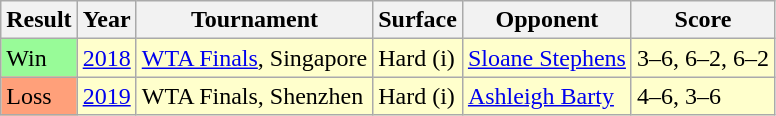<table class="sortable wikitable">
<tr>
<th>Result</th>
<th>Year</th>
<th>Tournament</th>
<th>Surface</th>
<th>Opponent</th>
<th class="unsortable">Score</th>
</tr>
<tr style="background:#ffc;">
<td style="background:#98fb98;">Win</td>
<td><a href='#'>2018</a></td>
<td><a href='#'>WTA Finals</a>, Singapore</td>
<td>Hard (i)</td>
<td> <a href='#'>Sloane Stephens</a></td>
<td>3–6, 6–2, 6–2</td>
</tr>
<tr style="background:#ffc;">
<td style="background:#ffa07a;">Loss</td>
<td><a href='#'>2019</a></td>
<td>WTA Finals, Shenzhen</td>
<td>Hard (i)</td>
<td> <a href='#'>Ashleigh Barty</a></td>
<td>4–6, 3–6</td>
</tr>
</table>
